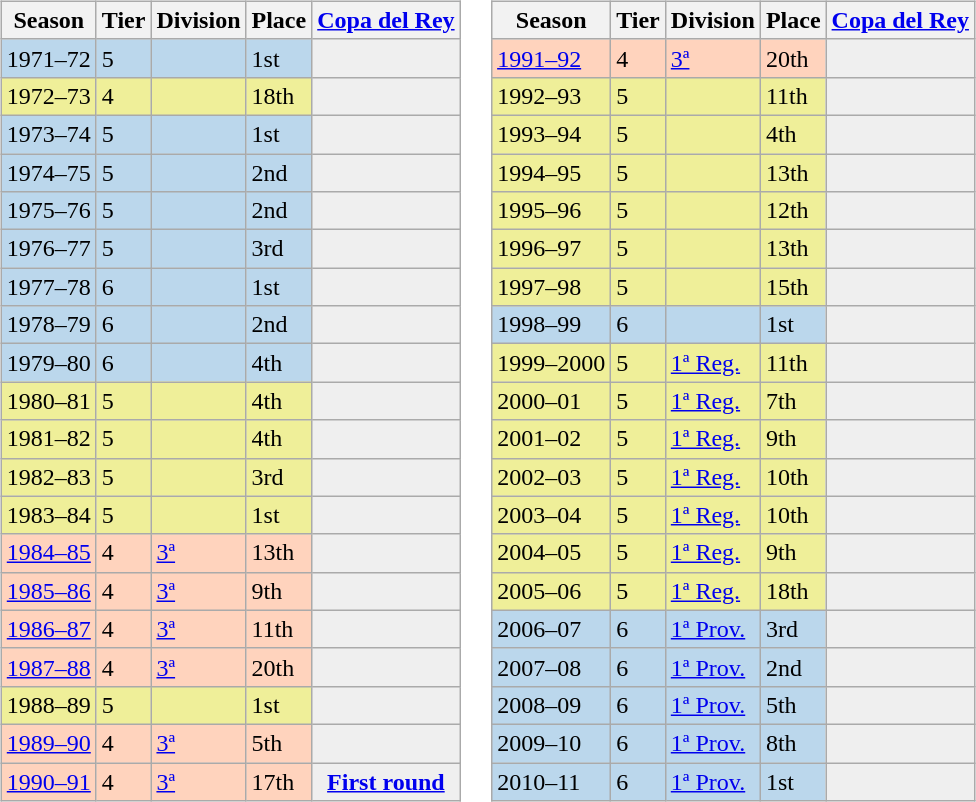<table>
<tr>
<td valign="top" width=0%><br><table class="wikitable">
<tr style="background:#f0f6fa;">
<th>Season</th>
<th>Tier</th>
<th>Division</th>
<th>Place</th>
<th><a href='#'>Copa del Rey</a></th>
</tr>
<tr>
<td style="background:#BBD7EC;">1971–72</td>
<td style="background:#BBD7EC;">5</td>
<td style="background:#BBD7EC;"></td>
<td style="background:#BBD7EC;">1st</td>
<th style="background:#efefef;"></th>
</tr>
<tr>
<td style="background:#EFEF99;">1972–73</td>
<td style="background:#EFEF99;">4</td>
<td style="background:#EFEF99;"></td>
<td style="background:#EFEF99;">18th</td>
<th style="background:#efefef;"></th>
</tr>
<tr>
<td style="background:#BBD7EC;">1973–74</td>
<td style="background:#BBD7EC;">5</td>
<td style="background:#BBD7EC;"></td>
<td style="background:#BBD7EC;">1st</td>
<th style="background:#efefef;"></th>
</tr>
<tr>
<td style="background:#BBD7EC;">1974–75</td>
<td style="background:#BBD7EC;">5</td>
<td style="background:#BBD7EC;"></td>
<td style="background:#BBD7EC;">2nd</td>
<th style="background:#efefef;"></th>
</tr>
<tr>
<td style="background:#BBD7EC;">1975–76</td>
<td style="background:#BBD7EC;">5</td>
<td style="background:#BBD7EC;"></td>
<td style="background:#BBD7EC;">2nd</td>
<th style="background:#efefef;"></th>
</tr>
<tr>
<td style="background:#BBD7EC;">1976–77</td>
<td style="background:#BBD7EC;">5</td>
<td style="background:#BBD7EC;"></td>
<td style="background:#BBD7EC;">3rd</td>
<th style="background:#efefef;"></th>
</tr>
<tr>
<td style="background:#BBD7EC;">1977–78</td>
<td style="background:#BBD7EC;">6</td>
<td style="background:#BBD7EC;"></td>
<td style="background:#BBD7EC;">1st</td>
<th style="background:#efefef;"></th>
</tr>
<tr>
<td style="background:#BBD7EC;">1978–79</td>
<td style="background:#BBD7EC;">6</td>
<td style="background:#BBD7EC;"></td>
<td style="background:#BBD7EC;">2nd</td>
<th style="background:#efefef;"></th>
</tr>
<tr>
<td style="background:#BBD7EC;">1979–80</td>
<td style="background:#BBD7EC;">6</td>
<td style="background:#BBD7EC;"></td>
<td style="background:#BBD7EC;">4th</td>
<th style="background:#efefef;"></th>
</tr>
<tr>
<td style="background:#EFEF99;">1980–81</td>
<td style="background:#EFEF99;">5</td>
<td style="background:#EFEF99;"></td>
<td style="background:#EFEF99;">4th</td>
<th style="background:#efefef;"></th>
</tr>
<tr>
<td style="background:#EFEF99;">1981–82</td>
<td style="background:#EFEF99;">5</td>
<td style="background:#EFEF99;"></td>
<td style="background:#EFEF99;">4th</td>
<th style="background:#efefef;"></th>
</tr>
<tr>
<td style="background:#EFEF99;">1982–83</td>
<td style="background:#EFEF99;">5</td>
<td style="background:#EFEF99;"></td>
<td style="background:#EFEF99;">3rd</td>
<th style="background:#efefef;"></th>
</tr>
<tr>
<td style="background:#EFEF99;">1983–84</td>
<td style="background:#EFEF99;">5</td>
<td style="background:#EFEF99;"></td>
<td style="background:#EFEF99;">1st</td>
<th style="background:#efefef;"></th>
</tr>
<tr>
<td style="background:#FFD3BD;"><a href='#'>1984–85</a></td>
<td style="background:#FFD3BD;">4</td>
<td style="background:#FFD3BD;"><a href='#'>3ª</a></td>
<td style="background:#FFD3BD;">13th</td>
<td style="background:#efefef;"></td>
</tr>
<tr>
<td style="background:#FFD3BD;"><a href='#'>1985–86</a></td>
<td style="background:#FFD3BD;">4</td>
<td style="background:#FFD3BD;"><a href='#'>3ª</a></td>
<td style="background:#FFD3BD;">9th</td>
<td style="background:#efefef;"></td>
</tr>
<tr>
<td style="background:#FFD3BD;"><a href='#'>1986–87</a></td>
<td style="background:#FFD3BD;">4</td>
<td style="background:#FFD3BD;"><a href='#'>3ª</a></td>
<td style="background:#FFD3BD;">11th</td>
<td style="background:#efefef;"></td>
</tr>
<tr>
<td style="background:#FFD3BD;"><a href='#'>1987–88</a></td>
<td style="background:#FFD3BD;">4</td>
<td style="background:#FFD3BD;"><a href='#'>3ª</a></td>
<td style="background:#FFD3BD;">20th</td>
<td style="background:#efefef;"></td>
</tr>
<tr>
<td style="background:#EFEF99;">1988–89</td>
<td style="background:#EFEF99;">5</td>
<td style="background:#EFEF99;"></td>
<td style="background:#EFEF99;">1st</td>
<th style="background:#efefef;"></th>
</tr>
<tr>
<td style="background:#FFD3BD;"><a href='#'>1989–90</a></td>
<td style="background:#FFD3BD;">4</td>
<td style="background:#FFD3BD;"><a href='#'>3ª</a></td>
<td style="background:#FFD3BD;">5th</td>
<td style="background:#efefef;"></td>
</tr>
<tr>
<td style="background:#FFD3BD;"><a href='#'>1990–91</a></td>
<td style="background:#FFD3BD;">4</td>
<td style="background:#FFD3BD;"><a href='#'>3ª</a></td>
<td style="background:#FFD3BD;">17th</td>
<th style="background:#efefef;"><a href='#'>First round</a></th>
</tr>
</table>
</td>
<td valign="top" width=0%><br><table class="wikitable">
<tr style="background:#f0f6fa;">
<th>Season</th>
<th>Tier</th>
<th>Division</th>
<th>Place</th>
<th><a href='#'>Copa del Rey</a></th>
</tr>
<tr>
<td style="background:#FFD3BD;"><a href='#'>1991–92</a></td>
<td style="background:#FFD3BD;">4</td>
<td style="background:#FFD3BD;"><a href='#'>3ª</a></td>
<td style="background:#FFD3BD;">20th</td>
<td style="background:#efefef;"></td>
</tr>
<tr>
<td style="background:#EFEF99;">1992–93</td>
<td style="background:#EFEF99;">5</td>
<td style="background:#EFEF99;"></td>
<td style="background:#EFEF99;">11th</td>
<th style="background:#efefef;"></th>
</tr>
<tr>
<td style="background:#EFEF99;">1993–94</td>
<td style="background:#EFEF99;">5</td>
<td style="background:#EFEF99;"></td>
<td style="background:#EFEF99;">4th</td>
<th style="background:#efefef;"></th>
</tr>
<tr>
<td style="background:#EFEF99;">1994–95</td>
<td style="background:#EFEF99;">5</td>
<td style="background:#EFEF99;"></td>
<td style="background:#EFEF99;">13th</td>
<th style="background:#efefef;"></th>
</tr>
<tr>
<td style="background:#EFEF99;">1995–96</td>
<td style="background:#EFEF99;">5</td>
<td style="background:#EFEF99;"></td>
<td style="background:#EFEF99;">12th</td>
<th style="background:#efefef;"></th>
</tr>
<tr>
<td style="background:#EFEF99;">1996–97</td>
<td style="background:#EFEF99;">5</td>
<td style="background:#EFEF99;"></td>
<td style="background:#EFEF99;">13th</td>
<th style="background:#efefef;"></th>
</tr>
<tr>
<td style="background:#EFEF99;">1997–98</td>
<td style="background:#EFEF99;">5</td>
<td style="background:#EFEF99;"></td>
<td style="background:#EFEF99;">15th</td>
<th style="background:#efefef;"></th>
</tr>
<tr>
<td style="background:#BBD7EC;">1998–99</td>
<td style="background:#BBD7EC;">6</td>
<td style="background:#BBD7EC;"></td>
<td style="background:#BBD7EC;">1st</td>
<th style="background:#efefef;"></th>
</tr>
<tr>
<td style="background:#EFEF99;">1999–2000</td>
<td style="background:#EFEF99;">5</td>
<td style="background:#EFEF99;"><a href='#'>1ª Reg.</a></td>
<td style="background:#EFEF99;">11th</td>
<th style="background:#efefef;"></th>
</tr>
<tr>
<td style="background:#EFEF99;">2000–01</td>
<td style="background:#EFEF99;">5</td>
<td style="background:#EFEF99;"><a href='#'>1ª Reg.</a></td>
<td style="background:#EFEF99;">7th</td>
<th style="background:#efefef;"></th>
</tr>
<tr>
<td style="background:#EFEF99;">2001–02</td>
<td style="background:#EFEF99;">5</td>
<td style="background:#EFEF99;"><a href='#'>1ª Reg.</a></td>
<td style="background:#EFEF99;">9th</td>
<th style="background:#efefef;"></th>
</tr>
<tr>
<td style="background:#EFEF99;">2002–03</td>
<td style="background:#EFEF99;">5</td>
<td style="background:#EFEF99;"><a href='#'>1ª Reg.</a></td>
<td style="background:#EFEF99;">10th</td>
<th style="background:#efefef;"></th>
</tr>
<tr>
<td style="background:#EFEF99;">2003–04</td>
<td style="background:#EFEF99;">5</td>
<td style="background:#EFEF99;"><a href='#'>1ª Reg.</a></td>
<td style="background:#EFEF99;">10th</td>
<th style="background:#efefef;"></th>
</tr>
<tr>
<td style="background:#EFEF99;">2004–05</td>
<td style="background:#EFEF99;">5</td>
<td style="background:#EFEF99;"><a href='#'>1ª Reg.</a></td>
<td style="background:#EFEF99;">9th</td>
<th style="background:#efefef;"></th>
</tr>
<tr>
<td style="background:#EFEF99;">2005–06</td>
<td style="background:#EFEF99;">5</td>
<td style="background:#EFEF99;"><a href='#'>1ª Reg.</a></td>
<td style="background:#EFEF99;">18th</td>
<th style="background:#efefef;"></th>
</tr>
<tr>
<td style="background:#BBD7EC;">2006–07</td>
<td style="background:#BBD7EC;">6</td>
<td style="background:#BBD7EC;"><a href='#'>1ª Prov.</a></td>
<td style="background:#BBD7EC;">3rd</td>
<th style="background:#efefef;"></th>
</tr>
<tr>
<td style="background:#BBD7EC;">2007–08</td>
<td style="background:#BBD7EC;">6</td>
<td style="background:#BBD7EC;"><a href='#'>1ª Prov.</a></td>
<td style="background:#BBD7EC;">2nd</td>
<th style="background:#efefef;"></th>
</tr>
<tr>
<td style="background:#BBD7EC;">2008–09</td>
<td style="background:#BBD7EC;">6</td>
<td style="background:#BBD7EC;"><a href='#'>1ª Prov.</a></td>
<td style="background:#BBD7EC;">5th</td>
<th style="background:#efefef;"></th>
</tr>
<tr>
<td style="background:#BBD7EC;">2009–10</td>
<td style="background:#BBD7EC;">6</td>
<td style="background:#BBD7EC;"><a href='#'>1ª Prov.</a></td>
<td style="background:#BBD7EC;">8th</td>
<th style="background:#efefef;"></th>
</tr>
<tr>
<td style="background:#BBD7EC;">2010–11</td>
<td style="background:#BBD7EC;">6</td>
<td style="background:#BBD7EC;"><a href='#'>1ª Prov.</a></td>
<td style="background:#BBD7EC;">1st</td>
<th style="background:#efefef;"></th>
</tr>
</table>
</td>
</tr>
</table>
